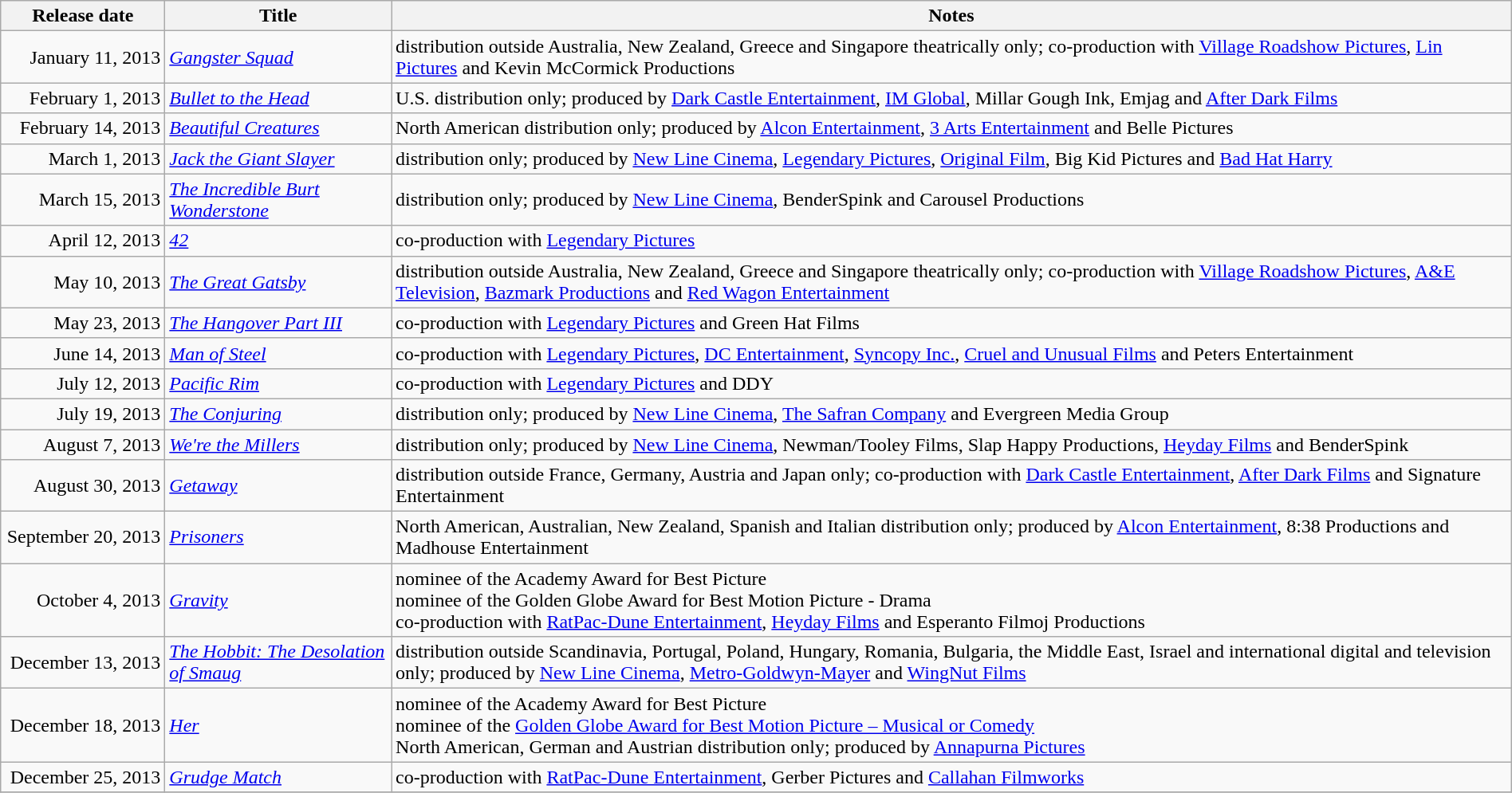<table class="wikitable sortable" style="width:100%;">
<tr>
<th scope="col" style="width:130px;">Release date</th>
<th>Title</th>
<th>Notes</th>
</tr>
<tr>
<td style="text-align:right;">January 11, 2013</td>
<td><em><a href='#'>Gangster Squad</a></em></td>
<td>distribution outside Australia, New Zealand, Greece and Singapore theatrically only; co-production with <a href='#'>Village Roadshow Pictures</a>, <a href='#'>Lin Pictures</a> and Kevin McCormick Productions</td>
</tr>
<tr>
<td style="text-align:right;">February 1, 2013</td>
<td><em><a href='#'>Bullet to the Head</a></em></td>
<td>U.S. distribution only; produced by <a href='#'>Dark Castle Entertainment</a>, <a href='#'>IM Global</a>, Millar Gough Ink, Emjag and <a href='#'>After Dark Films</a></td>
</tr>
<tr>
<td style="text-align:right;">February 14, 2013</td>
<td><em><a href='#'>Beautiful Creatures</a></em></td>
<td>North American distribution only; produced by <a href='#'>Alcon Entertainment</a>, <a href='#'>3 Arts Entertainment</a> and Belle Pictures</td>
</tr>
<tr>
<td style="text-align:right;">March 1, 2013</td>
<td><em><a href='#'>Jack the Giant Slayer</a></em></td>
<td>distribution only; produced by <a href='#'>New Line Cinema</a>, <a href='#'>Legendary Pictures</a>, <a href='#'>Original Film</a>, Big Kid Pictures and <a href='#'>Bad Hat Harry</a></td>
</tr>
<tr>
<td style="text-align:right;">March 15, 2013</td>
<td><em><a href='#'>The Incredible Burt Wonderstone</a></em></td>
<td>distribution only; produced by <a href='#'>New Line Cinema</a>, BenderSpink and Carousel Productions</td>
</tr>
<tr>
<td style="text-align:right;">April 12, 2013</td>
<td><em><a href='#'>42</a></em></td>
<td>co-production with <a href='#'>Legendary Pictures</a></td>
</tr>
<tr>
<td style="text-align:right;">May 10, 2013</td>
<td><em><a href='#'>The Great Gatsby</a></em></td>
<td>distribution outside Australia, New Zealand, Greece and Singapore theatrically only; co-production with <a href='#'>Village Roadshow Pictures</a>, <a href='#'>A&E Television</a>, <a href='#'>Bazmark Productions</a> and <a href='#'>Red Wagon Entertainment</a></td>
</tr>
<tr>
<td style="text-align:right;">May 23, 2013</td>
<td><em><a href='#'>The Hangover Part III</a></em></td>
<td>co-production with <a href='#'>Legendary Pictures</a> and Green Hat Films</td>
</tr>
<tr>
<td style="text-align:right;">June 14, 2013</td>
<td><em><a href='#'>Man of Steel</a></em></td>
<td>co-production with <a href='#'>Legendary Pictures</a>, <a href='#'>DC Entertainment</a>, <a href='#'>Syncopy Inc.</a>, <a href='#'>Cruel and Unusual Films</a> and Peters Entertainment</td>
</tr>
<tr>
<td style="text-align:right;">July 12, 2013</td>
<td><em><a href='#'>Pacific Rim</a></em></td>
<td>co-production with <a href='#'>Legendary Pictures</a> and DDY</td>
</tr>
<tr>
<td style="text-align:right;">July 19, 2013</td>
<td><em><a href='#'>The Conjuring</a></em></td>
<td>distribution only; produced by <a href='#'>New Line Cinema</a>, <a href='#'>The Safran Company</a> and Evergreen Media Group</td>
</tr>
<tr>
<td style="text-align:right;">August 7, 2013</td>
<td><em><a href='#'>We're the Millers</a></em></td>
<td>distribution only; produced by <a href='#'>New Line Cinema</a>, Newman/Tooley Films, Slap Happy Productions, <a href='#'>Heyday Films</a> and BenderSpink</td>
</tr>
<tr>
<td style="text-align:right;">August 30, 2013</td>
<td><em><a href='#'>Getaway</a></em></td>
<td>distribution outside France, Germany, Austria and Japan only; co-production with <a href='#'>Dark Castle Entertainment</a>, <a href='#'>After Dark Films</a> and Signature Entertainment</td>
</tr>
<tr>
<td style="text-align:right;">September 20, 2013</td>
<td><em><a href='#'>Prisoners</a></em></td>
<td>North American, Australian, New Zealand, Spanish and Italian distribution only; produced by <a href='#'>Alcon Entertainment</a>, 8:38 Productions and Madhouse Entertainment</td>
</tr>
<tr>
<td style="text-align:right;">October 4, 2013</td>
<td><em><a href='#'>Gravity</a></em></td>
<td>nominee of the Academy Award for Best Picture<br>nominee of the Golden Globe Award for Best Motion Picture - Drama<br>co-production with <a href='#'>RatPac-Dune Entertainment</a>, <a href='#'>Heyday Films</a> and Esperanto Filmoj Productions</td>
</tr>
<tr>
<td style="text-align:right;">December 13, 2013</td>
<td><em><a href='#'>The Hobbit: The Desolation of Smaug</a></em></td>
<td>distribution outside Scandinavia, Portugal, Poland, Hungary, Romania, Bulgaria, the Middle East, Israel and international digital and television only; produced by <a href='#'>New Line Cinema</a>, <a href='#'>Metro-Goldwyn-Mayer</a> and <a href='#'>WingNut Films</a></td>
</tr>
<tr>
<td style="text-align:right;">December 18, 2013</td>
<td><em><a href='#'>Her</a></em></td>
<td>nominee of the Academy Award for Best Picture<br>nominee of the <a href='#'>Golden Globe Award for Best Motion Picture – Musical or Comedy</a><br>North American, German and Austrian distribution only; produced by <a href='#'>Annapurna Pictures</a></td>
</tr>
<tr>
<td style="text-align:right;">December 25, 2013</td>
<td><em><a href='#'>Grudge Match</a></em></td>
<td>co-production with <a href='#'>RatPac-Dune Entertainment</a>, Gerber Pictures and <a href='#'>Callahan Filmworks</a></td>
</tr>
<tr>
</tr>
</table>
